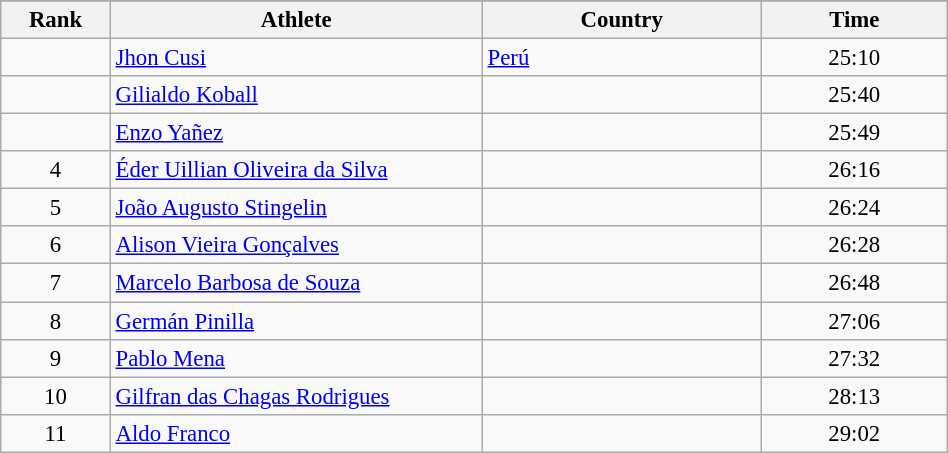<table class="wikitable sortable" style=" text-align:center; font-size:95%;" width="50%">
<tr>
</tr>
<tr>
<th width=5%>Rank</th>
<th width=20%>Athlete</th>
<th width=15%>Country</th>
<th width=10%>Time</th>
</tr>
<tr>
<td align=center></td>
<td align=left><a href='#'>Jhon Cusi</a></td>
<td align=left> <a href='#'>Perú</a></td>
<td>25:10</td>
</tr>
<tr>
<td align=center></td>
<td align=left><a href='#'>Gilialdo Koball</a></td>
<td align=left></td>
<td>25:40</td>
</tr>
<tr>
<td align=center></td>
<td align=left><a href='#'>Enzo Yañez</a></td>
<td align=left></td>
<td>25:49</td>
</tr>
<tr>
<td align=center>4</td>
<td align=left><a href='#'>Éder Uillian Oliveira da Silva</a></td>
<td align=left></td>
<td>26:16</td>
</tr>
<tr>
<td align=center>5</td>
<td align=left><a href='#'>João Augusto Stingelin</a></td>
<td align=left></td>
<td>26:24</td>
</tr>
<tr>
<td align=center>6</td>
<td align=left><a href='#'>Alison Vieira Gonçalves</a></td>
<td align=left></td>
<td>26:28</td>
</tr>
<tr>
<td align=center>7</td>
<td align=left><a href='#'>Marcelo Barbosa de Souza</a></td>
<td align=left></td>
<td>26:48</td>
</tr>
<tr>
<td align=center>8</td>
<td align=left><a href='#'>Germán Pinilla</a></td>
<td align=left></td>
<td>27:06</td>
</tr>
<tr>
<td align=center>9</td>
<td align=left><a href='#'>Pablo Mena</a></td>
<td align=left></td>
<td>27:32</td>
</tr>
<tr>
<td align=center>10</td>
<td align=left><a href='#'>Gilfran das Chagas Rodrigues</a></td>
<td align=left></td>
<td>28:13</td>
</tr>
<tr>
<td align=center>11</td>
<td align=left><a href='#'>Aldo Franco</a></td>
<td align=left></td>
<td>29:02</td>
</tr>
</table>
